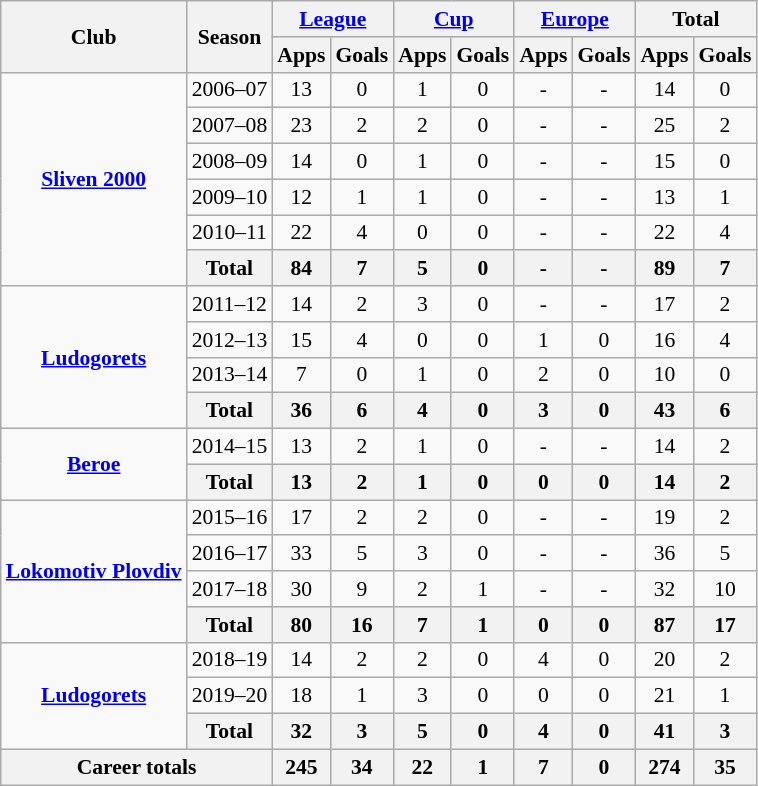<table class="wikitable" style="font-size:90%; text-align: center;">
<tr>
<th rowspan="2">Club</th>
<th rowspan="2">Season</th>
<th colspan="2"><a href='#'>League</a></th>
<th colspan="2"><a href='#'>Cup</a></th>
<th colspan="2"><a href='#'>Europe</a></th>
<th colspan="2">Total</th>
</tr>
<tr>
<th>Apps</th>
<th>Goals</th>
<th>Apps</th>
<th>Goals</th>
<th>Apps</th>
<th>Goals</th>
<th>Apps</th>
<th>Goals</th>
</tr>
<tr>
<td rowspan="6" valign="center"><strong><a href='#'>Sliven 2000</a></strong></td>
<td>2006–07</td>
<td>13</td>
<td>0</td>
<td>1</td>
<td>0</td>
<td>-</td>
<td>-</td>
<td>14</td>
<td>0</td>
</tr>
<tr>
<td>2007–08</td>
<td>23</td>
<td>2</td>
<td>2</td>
<td>0</td>
<td>-</td>
<td>-</td>
<td>25</td>
<td>2</td>
</tr>
<tr>
<td>2008–09</td>
<td>14</td>
<td>0</td>
<td>1</td>
<td>0</td>
<td>-</td>
<td>-</td>
<td>15</td>
<td>0</td>
</tr>
<tr>
<td>2009–10</td>
<td>12</td>
<td>1</td>
<td>1</td>
<td>0</td>
<td>-</td>
<td>-</td>
<td>13</td>
<td>1</td>
</tr>
<tr>
<td>2010–11</td>
<td>22</td>
<td>4</td>
<td>0</td>
<td>0</td>
<td>-</td>
<td>-</td>
<td>22</td>
<td>4</td>
</tr>
<tr>
<th colspan=1>Total</th>
<th>84</th>
<th>7</th>
<th>5</th>
<th>0</th>
<th>-</th>
<th>-</th>
<th>89</th>
<th>7</th>
</tr>
<tr>
<td rowspan="4" valign="center"><strong><a href='#'>Ludogorets</a></strong></td>
<td>2011–12</td>
<td>14</td>
<td>2</td>
<td>3</td>
<td>0</td>
<td>-</td>
<td>-</td>
<td>17</td>
<td>2</td>
</tr>
<tr>
<td>2012–13</td>
<td>15</td>
<td>4</td>
<td>0</td>
<td>0</td>
<td>1</td>
<td>0</td>
<td>16</td>
<td>4</td>
</tr>
<tr>
<td>2013–14</td>
<td>7</td>
<td>0</td>
<td>1</td>
<td>0</td>
<td>2</td>
<td>0</td>
<td>10</td>
<td>0</td>
</tr>
<tr>
<th colspan=1>Total</th>
<th>36</th>
<th>6</th>
<th>4</th>
<th>0</th>
<th>3</th>
<th>0</th>
<th>43</th>
<th>6</th>
</tr>
<tr>
<td rowspan="2" valign="center"><strong><a href='#'>Beroe</a></strong></td>
<td>2014–15</td>
<td>13</td>
<td>2</td>
<td>1</td>
<td>0</td>
<td>-</td>
<td>-</td>
<td>14</td>
<td>2</td>
</tr>
<tr>
<th colspan=1>Total</th>
<th>13</th>
<th>2</th>
<th>1</th>
<th>0</th>
<th>0</th>
<th>0</th>
<th>14</th>
<th>2</th>
</tr>
<tr>
<td rowspan="4" valign="center"><strong><a href='#'>Lokomotiv Plovdiv</a></strong></td>
<td>2015–16</td>
<td>17</td>
<td>2</td>
<td>2</td>
<td>0</td>
<td>-</td>
<td>-</td>
<td>19</td>
<td>2</td>
</tr>
<tr>
<td>2016–17</td>
<td>33</td>
<td>5</td>
<td>3</td>
<td>0</td>
<td>-</td>
<td>-</td>
<td>36</td>
<td>5</td>
</tr>
<tr>
<td>2017–18</td>
<td>30</td>
<td>9</td>
<td>2</td>
<td>1</td>
<td>-</td>
<td>-</td>
<td>32</td>
<td>10</td>
</tr>
<tr>
<th colspan=1>Total</th>
<th>80</th>
<th>16</th>
<th>7</th>
<th>1</th>
<th>0</th>
<th>0</th>
<th>87</th>
<th>17</th>
</tr>
<tr>
<td rowspan="3" valign="center"><strong><a href='#'>Ludogorets</a></strong></td>
<td>2018–19</td>
<td>14</td>
<td>2</td>
<td>2</td>
<td>0</td>
<td>4</td>
<td>0</td>
<td>20</td>
<td>2</td>
</tr>
<tr>
<td>2019–20</td>
<td>18</td>
<td>1</td>
<td>3</td>
<td>0</td>
<td>0</td>
<td>0</td>
<td>21</td>
<td>1</td>
</tr>
<tr>
<th colspan=1>Total</th>
<th>32</th>
<th>3</th>
<th>5</th>
<th>0</th>
<th>4</th>
<th>0</th>
<th>41</th>
<th>3</th>
</tr>
<tr>
<th colspan="2">Career totals</th>
<th>245</th>
<th>34</th>
<th>22</th>
<th>1</th>
<th>7</th>
<th>0</th>
<th>274</th>
<th>35</th>
</tr>
</table>
